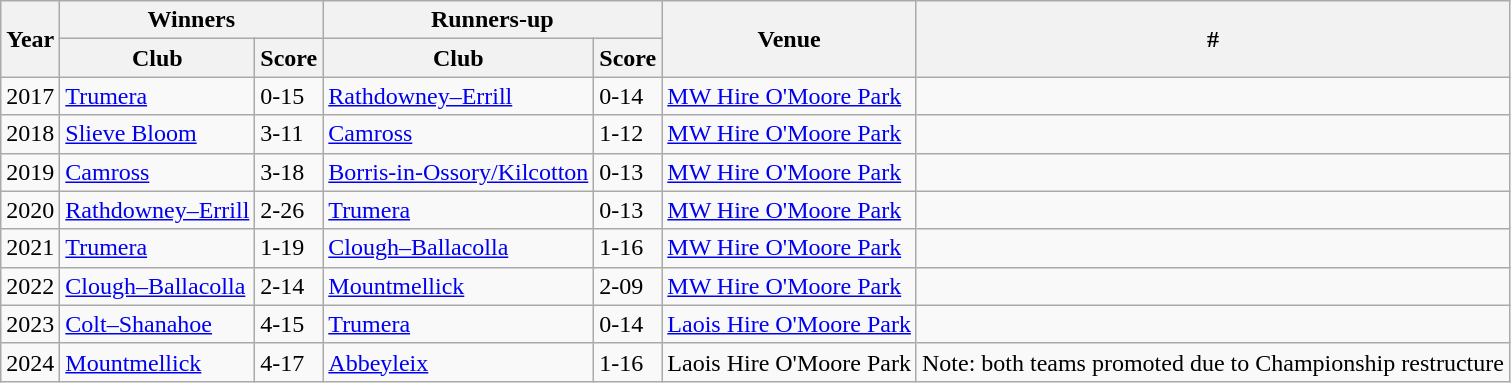<table class="wikitable sortable" style="text-align:left;">
<tr>
<th rowspan="2">Year</th>
<th colspan="2">Winners</th>
<th colspan="2">Runners-up</th>
<th rowspan="2">Venue</th>
<th rowspan="2">#</th>
</tr>
<tr>
<th>Club</th>
<th>Score</th>
<th>Club</th>
<th>Score</th>
</tr>
<tr>
<td>2017</td>
<td><a href='#'>Trumera</a></td>
<td>0-15</td>
<td><a href='#'>Rathdowney–Errill</a></td>
<td>0-14</td>
<td><a href='#'>MW Hire O'Moore Park</a></td>
<td></td>
</tr>
<tr>
<td>2018</td>
<td><a href='#'>Slieve Bloom</a></td>
<td>3-11</td>
<td><a href='#'>Camross</a></td>
<td>1-12</td>
<td><a href='#'>MW Hire O'Moore Park</a></td>
<td></td>
</tr>
<tr>
<td>2019</td>
<td><a href='#'>Camross</a></td>
<td>3-18</td>
<td><a href='#'>Borris-in-Ossory/Kilcotton</a></td>
<td>0-13</td>
<td><a href='#'>MW Hire O'Moore Park</a></td>
<td></td>
</tr>
<tr>
<td>2020</td>
<td><a href='#'>Rathdowney–Errill</a></td>
<td>2-26</td>
<td><a href='#'>Trumera</a></td>
<td>0-13</td>
<td><a href='#'>MW Hire O'Moore Park</a></td>
<td></td>
</tr>
<tr>
<td>2021</td>
<td><a href='#'>Trumera</a></td>
<td>1-19</td>
<td><a href='#'>Clough–Ballacolla</a></td>
<td>1-16</td>
<td><a href='#'>MW Hire O'Moore Park</a></td>
<td></td>
</tr>
<tr>
<td>2022</td>
<td><a href='#'>Clough–Ballacolla</a></td>
<td>2-14</td>
<td><a href='#'>Mountmellick</a></td>
<td>2-09</td>
<td><a href='#'>MW Hire O'Moore Park</a></td>
<td></td>
</tr>
<tr>
<td>2023</td>
<td><a href='#'>Colt–Shanahoe</a></td>
<td>4-15</td>
<td><a href='#'>Trumera</a></td>
<td>0-14</td>
<td><a href='#'>Laois Hire O'Moore Park</a></td>
<td></td>
</tr>
<tr>
<td>2024</td>
<td><a href='#'>Mountmellick</a></td>
<td>4-17</td>
<td><a href='#'>Abbeyleix</a></td>
<td>1-16</td>
<td>Laois Hire O'Moore Park</td>
<td> Note: both teams promoted due to Championship restructure</td>
</tr>
</table>
